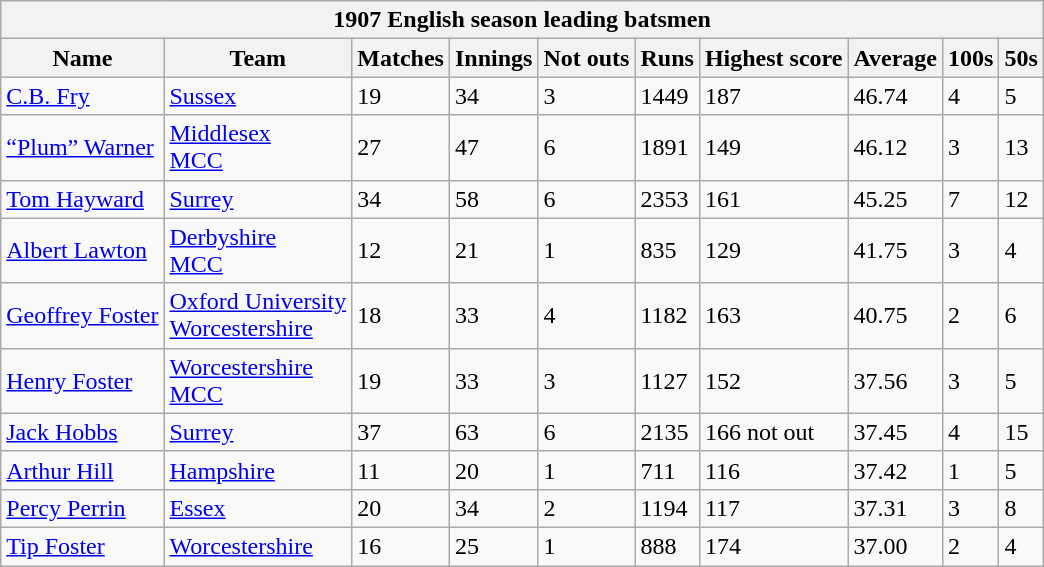<table class="wikitable">
<tr>
<th bgcolor="#efefef" colspan="10">1907 English season leading batsmen</th>
</tr>
<tr bgcolor="#efefef">
<th>Name</th>
<th>Team</th>
<th>Matches</th>
<th>Innings</th>
<th>Not outs</th>
<th>Runs</th>
<th>Highest score</th>
<th>Average</th>
<th>100s</th>
<th>50s</th>
</tr>
<tr>
<td><a href='#'>C.B. Fry</a></td>
<td><a href='#'>Sussex</a></td>
<td>19</td>
<td>34</td>
<td>3</td>
<td>1449</td>
<td>187</td>
<td>46.74</td>
<td>4</td>
<td>5</td>
</tr>
<tr>
<td><a href='#'>“Plum” Warner</a></td>
<td><a href='#'>Middlesex</a><br><a href='#'>MCC</a></td>
<td>27</td>
<td>47</td>
<td>6</td>
<td>1891</td>
<td>149</td>
<td>46.12</td>
<td>3</td>
<td>13</td>
</tr>
<tr>
<td><a href='#'>Tom Hayward</a></td>
<td><a href='#'>Surrey</a></td>
<td>34</td>
<td>58</td>
<td>6</td>
<td>2353</td>
<td>161</td>
<td>45.25</td>
<td>7</td>
<td>12</td>
</tr>
<tr>
<td><a href='#'>Albert Lawton</a></td>
<td><a href='#'>Derbyshire</a><br><a href='#'>MCC</a></td>
<td>12</td>
<td>21</td>
<td>1</td>
<td>835</td>
<td>129</td>
<td>41.75</td>
<td>3</td>
<td>4</td>
</tr>
<tr>
<td><a href='#'>Geoffrey Foster</a></td>
<td><a href='#'>Oxford University</a><br><a href='#'>Worcestershire</a></td>
<td>18</td>
<td>33</td>
<td>4</td>
<td>1182</td>
<td>163</td>
<td>40.75</td>
<td>2</td>
<td>6</td>
</tr>
<tr>
<td><a href='#'>Henry Foster</a></td>
<td><a href='#'>Worcestershire</a><br><a href='#'>MCC</a></td>
<td>19</td>
<td>33</td>
<td>3</td>
<td>1127</td>
<td>152</td>
<td>37.56</td>
<td>3</td>
<td>5</td>
</tr>
<tr>
<td><a href='#'>Jack Hobbs</a></td>
<td><a href='#'>Surrey</a></td>
<td>37</td>
<td>63</td>
<td>6</td>
<td>2135</td>
<td>166 not out</td>
<td>37.45</td>
<td>4</td>
<td>15</td>
</tr>
<tr>
<td><a href='#'>Arthur Hill</a></td>
<td><a href='#'>Hampshire</a></td>
<td>11</td>
<td>20</td>
<td>1</td>
<td>711</td>
<td>116</td>
<td>37.42</td>
<td>1</td>
<td>5</td>
</tr>
<tr>
<td><a href='#'>Percy Perrin</a></td>
<td><a href='#'>Essex</a></td>
<td>20</td>
<td>34</td>
<td>2</td>
<td>1194</td>
<td>117</td>
<td>37.31</td>
<td>3</td>
<td>8</td>
</tr>
<tr>
<td><a href='#'>Tip Foster</a></td>
<td><a href='#'>Worcestershire</a></td>
<td>16</td>
<td>25</td>
<td>1</td>
<td>888</td>
<td>174</td>
<td>37.00</td>
<td>2</td>
<td>4</td>
</tr>
</table>
